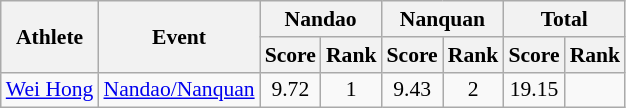<table class="wikitable" style="text-align:center; font-size:90%">
<tr>
<th rowspan="2">Athlete</th>
<th rowspan="2">Event</th>
<th colspan="2">Nandao</th>
<th colspan="2">Nanquan</th>
<th colspan="2">Total</th>
</tr>
<tr>
<th>Score</th>
<th>Rank</th>
<th>Score</th>
<th>Rank</th>
<th>Score</th>
<th>Rank</th>
</tr>
<tr>
<td align="left"><a href='#'>Wei Hong</a></td>
<td align="left"><a href='#'>Nandao/Nanquan</a></td>
<td>9.72</td>
<td>1</td>
<td>9.43</td>
<td>2</td>
<td>19.15</td>
<td align=center></td>
</tr>
</table>
